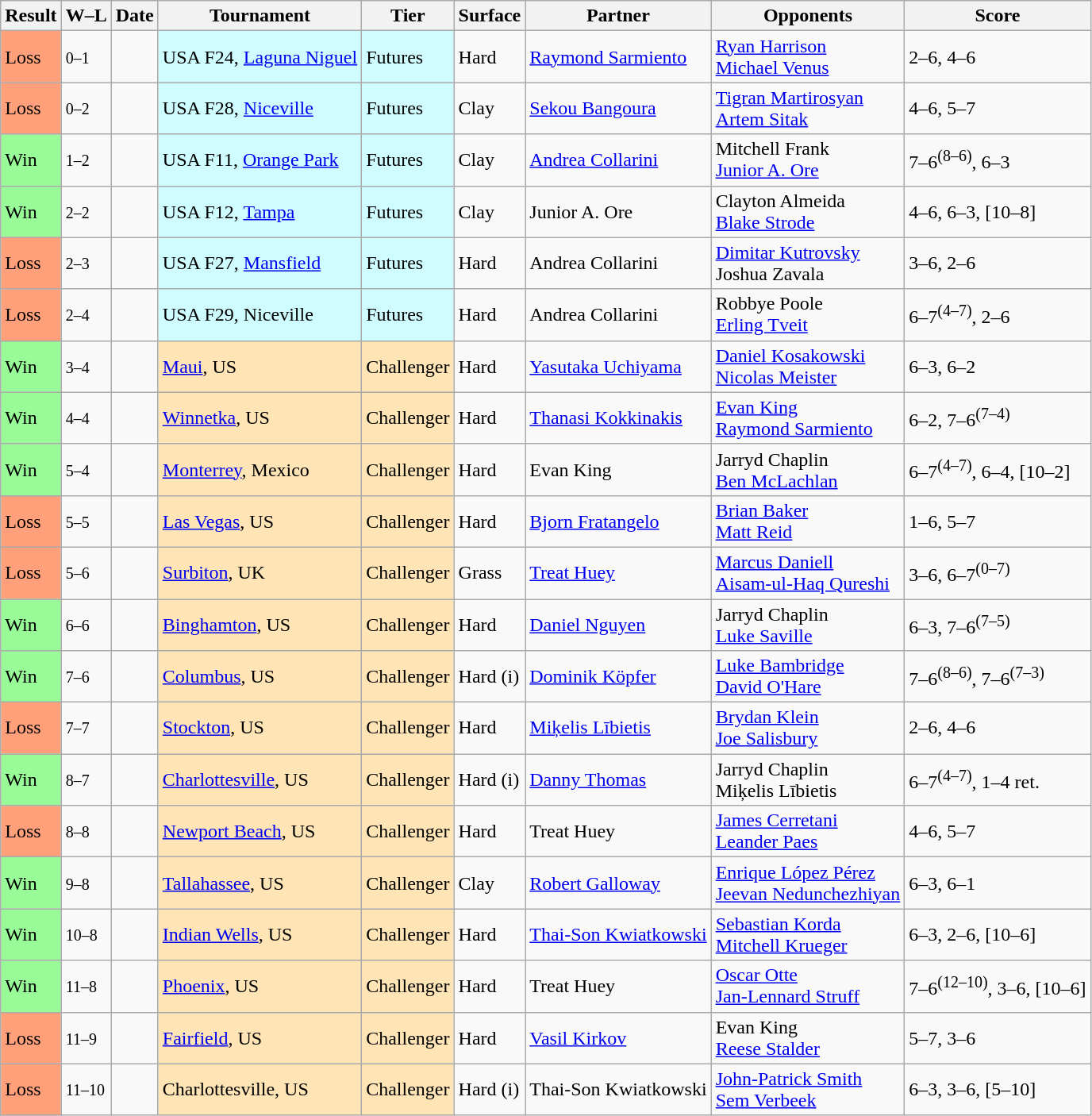<table class="sortable wikitable">
<tr>
<th>Result</th>
<th class="unsortable">W–L</th>
<th>Date</th>
<th>Tournament</th>
<th>Tier</th>
<th>Surface</th>
<th>Partner</th>
<th>Opponents</th>
<th class="unsortable">Score</th>
</tr>
<tr>
<td bgcolor=FFA07A>Loss</td>
<td><small>0–1</small></td>
<td></td>
<td style="background:#cffcff;">USA F24, <a href='#'>Laguna Niguel</a></td>
<td style="background:#cffcff;">Futures</td>
<td>Hard</td>
<td> <a href='#'>Raymond Sarmiento</a></td>
<td> <a href='#'>Ryan Harrison</a><br> <a href='#'>Michael Venus</a></td>
<td>2–6, 4–6</td>
</tr>
<tr>
<td bgcolor=FFA07A>Loss</td>
<td><small>0–2</small></td>
<td></td>
<td style="background:#cffcff;">USA F28, <a href='#'>Niceville</a></td>
<td style="background:#cffcff;">Futures</td>
<td>Clay</td>
<td> <a href='#'>Sekou Bangoura</a></td>
<td> <a href='#'>Tigran Martirosyan</a><br> <a href='#'>Artem Sitak</a></td>
<td>4–6, 5–7</td>
</tr>
<tr>
<td bgcolor=98FB98>Win</td>
<td><small>1–2</small></td>
<td></td>
<td style="background:#cffcff;">USA F11, <a href='#'>Orange Park</a></td>
<td style="background:#cffcff;">Futures</td>
<td>Clay</td>
<td> <a href='#'>Andrea Collarini</a></td>
<td> Mitchell Frank<br> <a href='#'>Junior A. Ore</a></td>
<td>7–6<sup>(8–6)</sup>, 6–3</td>
</tr>
<tr>
<td bgcolor=98FB98>Win</td>
<td><small>2–2</small></td>
<td></td>
<td style="background:#cffcff;">USA F12, <a href='#'>Tampa</a></td>
<td style="background:#cffcff;">Futures</td>
<td>Clay</td>
<td> Junior A. Ore</td>
<td> Clayton Almeida<br> <a href='#'>Blake Strode</a></td>
<td>4–6, 6–3, [10–8]</td>
</tr>
<tr>
<td bgcolor=FFA07A>Loss</td>
<td><small>2–3</small></td>
<td></td>
<td style="background:#cffcff;">USA F27, <a href='#'>Mansfield</a></td>
<td style="background:#cffcff;">Futures</td>
<td>Hard</td>
<td> Andrea Collarini</td>
<td> <a href='#'>Dimitar Kutrovsky</a><br> Joshua Zavala</td>
<td>3–6, 2–6</td>
</tr>
<tr>
<td bgcolor=FFA07A>Loss</td>
<td><small>2–4</small></td>
<td></td>
<td style="background:#cffcff;">USA F29, Niceville</td>
<td style="background:#cffcff;">Futures</td>
<td>Hard</td>
<td> Andrea Collarini</td>
<td> Robbye Poole<br> <a href='#'>Erling Tveit</a></td>
<td>6–7<sup>(4–7)</sup>, 2–6</td>
</tr>
<tr>
<td bgcolor=98FB98>Win</td>
<td><small>3–4</small></td>
<td><a href='#'></a></td>
<td style="background:moccasin;"><a href='#'>Maui</a>, US</td>
<td style="background:moccasin;">Challenger</td>
<td>Hard</td>
<td> <a href='#'>Yasutaka Uchiyama</a></td>
<td> <a href='#'>Daniel Kosakowski</a><br> <a href='#'>Nicolas Meister</a></td>
<td>6–3, 6–2</td>
</tr>
<tr>
<td bgcolor=98FB98>Win</td>
<td><small>4–4</small></td>
<td><a href='#'></a></td>
<td style="background:moccasin;"><a href='#'>Winnetka</a>, US</td>
<td style="background:moccasin;">Challenger</td>
<td>Hard</td>
<td> <a href='#'>Thanasi Kokkinakis</a></td>
<td> <a href='#'>Evan King</a><br> <a href='#'>Raymond Sarmiento</a></td>
<td>6–2, 7–6<sup>(7–4)</sup></td>
</tr>
<tr>
<td bgcolor=98FB98>Win</td>
<td><small>5–4</small></td>
<td><a href='#'></a></td>
<td style="background:moccasin;"><a href='#'>Monterrey</a>, Mexico</td>
<td style="background:moccasin;">Challenger</td>
<td>Hard</td>
<td> Evan King</td>
<td> Jarryd Chaplin<br> <a href='#'>Ben McLachlan</a></td>
<td>6–7<sup>(4–7)</sup>, 6–4, [10–2]</td>
</tr>
<tr>
<td bgcolor=FFA07A>Loss</td>
<td><small>5–5</small></td>
<td><a href='#'></a></td>
<td style="background:moccasin;"><a href='#'>Las Vegas</a>, US</td>
<td style="background:moccasin;">Challenger</td>
<td>Hard</td>
<td> <a href='#'>Bjorn Fratangelo</a></td>
<td> <a href='#'>Brian Baker</a><br> <a href='#'>Matt Reid</a></td>
<td>1–6, 5–7</td>
</tr>
<tr>
<td bgcolor=FFA07A>Loss</td>
<td><small>5–6</small></td>
<td><a href='#'></a></td>
<td style="background:moccasin;"><a href='#'>Surbiton</a>, UK</td>
<td style="background:moccasin;">Challenger</td>
<td>Grass</td>
<td> <a href='#'>Treat Huey</a></td>
<td> <a href='#'>Marcus Daniell</a><br> <a href='#'>Aisam-ul-Haq Qureshi</a></td>
<td>3–6, 6–7<sup>(0–7)</sup></td>
</tr>
<tr>
<td bgcolor=98FB98>Win</td>
<td><small>6–6</small></td>
<td><a href='#'></a></td>
<td style="background:moccasin;"><a href='#'>Binghamton</a>, US</td>
<td style="background:moccasin;">Challenger</td>
<td>Hard</td>
<td> <a href='#'>Daniel Nguyen</a></td>
<td> Jarryd Chaplin<br> <a href='#'>Luke Saville</a></td>
<td>6–3, 7–6<sup>(7–5)</sup></td>
</tr>
<tr>
<td bgcolor=98FB98>Win</td>
<td><small>7–6</small></td>
<td><a href='#'></a></td>
<td style="background:moccasin;"><a href='#'>Columbus</a>, US</td>
<td style="background:moccasin;">Challenger</td>
<td>Hard (i)</td>
<td> <a href='#'>Dominik Köpfer</a></td>
<td> <a href='#'>Luke Bambridge</a><br> <a href='#'>David O'Hare</a></td>
<td>7–6<sup>(8–6)</sup>, 7–6<sup>(7–3)</sup></td>
</tr>
<tr>
<td bgcolor=FFA07A>Loss</td>
<td><small>7–7</small></td>
<td><a href='#'></a></td>
<td style="background:moccasin;"><a href='#'>Stockton</a>, US</td>
<td style="background:moccasin;">Challenger</td>
<td>Hard</td>
<td> <a href='#'>Miķelis Lībietis</a></td>
<td> <a href='#'>Brydan Klein</a><br> <a href='#'>Joe Salisbury</a></td>
<td>2–6, 4–6</td>
</tr>
<tr>
<td bgcolor=98FB98>Win</td>
<td><small>8–7</small></td>
<td><a href='#'></a></td>
<td style="background:moccasin;"><a href='#'>Charlottesville</a>, US</td>
<td style="background:moccasin;">Challenger</td>
<td>Hard (i)</td>
<td> <a href='#'>Danny Thomas</a></td>
<td> Jarryd Chaplin<br> Miķelis Lībietis</td>
<td>6–7<sup>(4–7)</sup>, 1–4 ret.</td>
</tr>
<tr>
<td bgcolor=FFA07A>Loss</td>
<td><small>8–8</small></td>
<td><a href='#'></a></td>
<td style="background:moccasin;"><a href='#'>Newport Beach</a>, US</td>
<td style="background:moccasin;">Challenger</td>
<td>Hard</td>
<td> Treat Huey</td>
<td> <a href='#'>James Cerretani</a><br> <a href='#'>Leander Paes</a></td>
<td>4–6, 5–7</td>
</tr>
<tr>
<td bgcolor=98FB98>Win</td>
<td><small>9–8</small></td>
<td><a href='#'></a></td>
<td style="background:moccasin;"><a href='#'>Tallahassee</a>, US</td>
<td style="background:moccasin;">Challenger</td>
<td>Clay</td>
<td> <a href='#'>Robert Galloway</a></td>
<td> <a href='#'>Enrique López Pérez</a><br> <a href='#'>Jeevan Nedunchezhiyan</a></td>
<td>6–3, 6–1</td>
</tr>
<tr>
<td bgcolor=98FB98>Win</td>
<td><small>10–8</small></td>
<td><a href='#'></a></td>
<td style="background:moccasin;"><a href='#'>Indian Wells</a>, US</td>
<td style="background:moccasin;">Challenger</td>
<td>Hard</td>
<td> <a href='#'>Thai-Son Kwiatkowski</a></td>
<td> <a href='#'>Sebastian Korda</a><br> <a href='#'>Mitchell Krueger</a></td>
<td>6–3, 2–6, [10–6]</td>
</tr>
<tr>
<td bgcolor=98FB98>Win</td>
<td><small>11–8</small></td>
<td><a href='#'></a></td>
<td style="background:moccasin;"><a href='#'>Phoenix</a>, US</td>
<td style="background:moccasin;">Challenger</td>
<td>Hard</td>
<td> Treat Huey</td>
<td> <a href='#'>Oscar Otte</a><br> <a href='#'>Jan-Lennard Struff</a></td>
<td>7–6<sup>(12–10)</sup>, 3–6, [10–6]</td>
</tr>
<tr>
<td bgcolor=FFA07A>Loss</td>
<td><small>11–9</small></td>
<td><a href='#'></a></td>
<td style="background:moccasin;"><a href='#'>Fairfield</a>, US</td>
<td style="background:moccasin;">Challenger</td>
<td>Hard</td>
<td> <a href='#'>Vasil Kirkov</a></td>
<td> Evan King<br> <a href='#'>Reese Stalder</a></td>
<td>5–7, 3–6</td>
</tr>
<tr>
<td bgcolor=FFA07A>Loss</td>
<td><small>11–10</small></td>
<td><a href='#'></a></td>
<td style="background:moccasin;">Charlottesville, US</td>
<td style="background:moccasin;">Challenger</td>
<td>Hard (i)</td>
<td> Thai-Son Kwiatkowski</td>
<td> <a href='#'>John-Patrick Smith</a><br> <a href='#'>Sem Verbeek</a></td>
<td>6–3, 3–6, [5–10]</td>
</tr>
</table>
